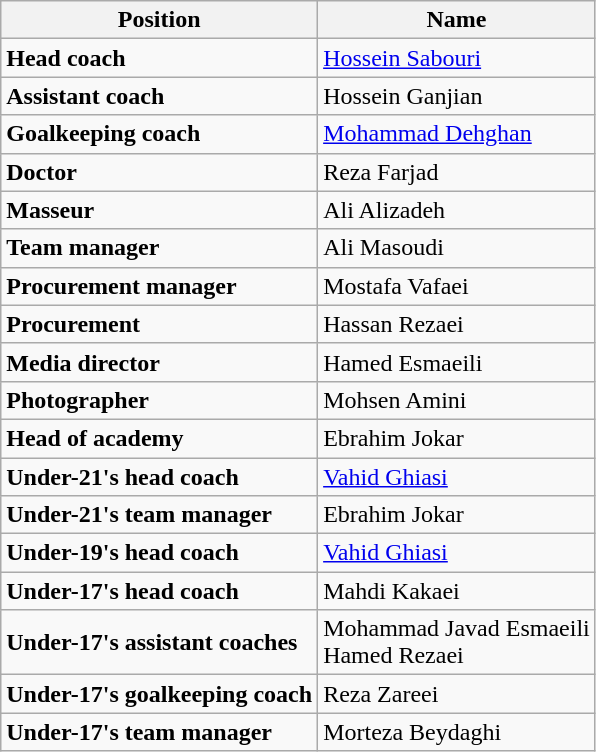<table class="wikitable">
<tr>
<th style="color:; background:;">Position</th>
<th style="color:; background:;">Name</th>
</tr>
<tr>
<td><strong>Head coach</strong></td>
<td> <a href='#'>Hossein Sabouri</a></td>
</tr>
<tr>
<td><strong>Assistant coach</strong></td>
<td> Hossein Ganjian</td>
</tr>
<tr>
<td><strong>Goalkeeping coach</strong></td>
<td> <a href='#'>Mohammad Dehghan</a></td>
</tr>
<tr>
<td><strong>Doctor</strong></td>
<td> Reza Farjad</td>
</tr>
<tr>
<td><strong>Masseur</strong></td>
<td> Ali Alizadeh</td>
</tr>
<tr>
<td><strong>Team manager</strong></td>
<td> Ali Masoudi</td>
</tr>
<tr>
<td><strong>Procurement manager</strong></td>
<td> Mostafa Vafaei</td>
</tr>
<tr>
<td><strong>Procurement</strong></td>
<td> Hassan Rezaei</td>
</tr>
<tr>
<td><strong>Media director</strong></td>
<td> Hamed Esmaeili</td>
</tr>
<tr>
<td><strong>Photographer</strong></td>
<td> Mohsen Amini</td>
</tr>
<tr>
<td><strong>Head of academy</strong></td>
<td> Ebrahim Jokar</td>
</tr>
<tr>
<td><strong>Under-21's head coach</strong></td>
<td> <a href='#'>Vahid Ghiasi</a></td>
</tr>
<tr>
<td><strong>Under-21's team manager</strong></td>
<td> Ebrahim Jokar</td>
</tr>
<tr>
<td><strong>Under-19's head coach</strong></td>
<td> <a href='#'>Vahid Ghiasi</a></td>
</tr>
<tr>
<td><strong>Under-17's head coach</strong></td>
<td> Mahdi Kakaei</td>
</tr>
<tr>
<td><strong>Under-17's assistant coaches</strong></td>
<td> Mohammad Javad Esmaeili <br> Hamed Rezaei</td>
</tr>
<tr>
<td><strong>Under-17's goalkeeping coach</strong></td>
<td> Reza Zareei</td>
</tr>
<tr>
<td><strong>Under-17's team manager</strong></td>
<td> Morteza Beydaghi</td>
</tr>
</table>
